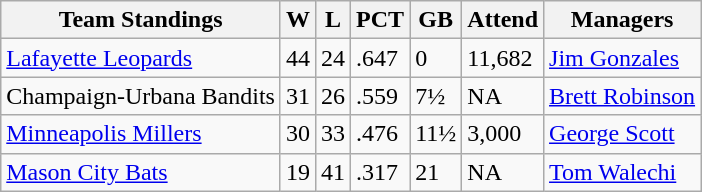<table class="wikitable">
<tr>
<th>Team Standings</th>
<th>W</th>
<th>L</th>
<th>PCT</th>
<th>GB</th>
<th>Attend</th>
<th>Managers</th>
</tr>
<tr>
<td><a href='#'>Lafayette Leopards</a></td>
<td>44</td>
<td>24</td>
<td>.647</td>
<td>0</td>
<td>11,682</td>
<td><a href='#'>Jim Gonzales</a></td>
</tr>
<tr>
<td>Champaign-Urbana Bandits</td>
<td>31</td>
<td>26</td>
<td>.559</td>
<td>7½</td>
<td>NA</td>
<td><a href='#'>Brett Robinson</a></td>
</tr>
<tr>
<td><a href='#'>Minneapolis Millers</a></td>
<td>30</td>
<td>33</td>
<td>.476</td>
<td>11½</td>
<td>3,000</td>
<td><a href='#'>George Scott</a></td>
</tr>
<tr>
<td><a href='#'>Mason City Bats</a></td>
<td>19</td>
<td>41</td>
<td>.317</td>
<td>21</td>
<td>NA</td>
<td><a href='#'>Tom Walechi</a></td>
</tr>
</table>
